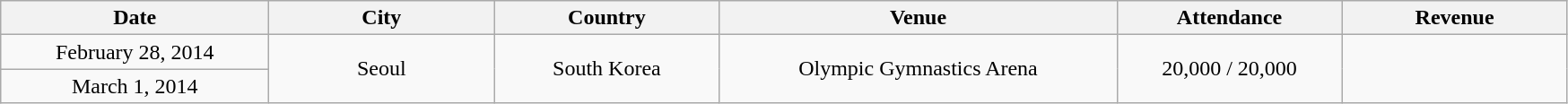<table class="wikitable plainrowheaders" style="text-align:center;">
<tr>
<th scope="col" style="width:12em;">Date</th>
<th scope="col" style="width:10em;">City</th>
<th scope="col" style="width:10em;">Country</th>
<th scope="col" style="width:18em;">Venue</th>
<th scope="col" style="width:10em;">Attendance</th>
<th scope="col" style="width:10em;">Revenue</th>
</tr>
<tr>
<td>February 28, 2014</td>
<td rowspan="2">Seoul</td>
<td rowspan="2">South Korea</td>
<td rowspan="2">Olympic Gymnastics Arena</td>
<td rowspan="2">20,000 / 20,000</td>
<td rowspan="2"></td>
</tr>
<tr>
<td>March 1, 2014</td>
</tr>
</table>
